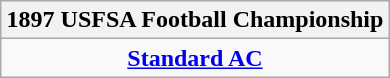<table class="wikitable" style="text-align: center; margin: 0 auto;">
<tr>
<th>1897 USFSA Football Championship</th>
</tr>
<tr>
<td><strong><a href='#'>Standard AC</a></strong></td>
</tr>
</table>
